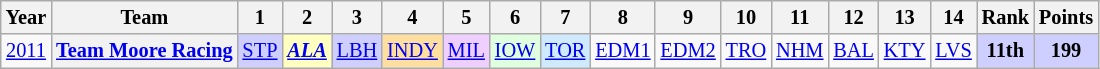<table class="wikitable" style="text-align:center; font-size:85%">
<tr>
<th>Year</th>
<th>Team</th>
<th>1</th>
<th>2</th>
<th>3</th>
<th>4</th>
<th>5</th>
<th>6</th>
<th>7</th>
<th>8</th>
<th>9</th>
<th>10</th>
<th>11</th>
<th>12</th>
<th>13</th>
<th>14</th>
<th>Rank</th>
<th>Points</th>
</tr>
<tr>
<td><a href='#'>2011</a></td>
<th nowrap><a href='#'>Team Moore Racing</a></th>
<td style="background:#CFCFFF;"><a href='#'>STP</a><br></td>
<td style="background:#FFFFBF;"><strong><em><a href='#'>ALA</a></em></strong><br></td>
<td style="background:#CFCFFF;"><a href='#'>LBH</a><br></td>
<td style="background:#FFDF9F;"><a href='#'>INDY</a><br></td>
<td style="background:#EFCFFF;"><a href='#'>MIL</a><br></td>
<td style="background:#DFFFDF;"><a href='#'>IOW</a><br></td>
<td style="background:#CFEAFF;"><a href='#'>TOR</a><br></td>
<td><a href='#'>EDM1</a></td>
<td><a href='#'>EDM2</a></td>
<td><a href='#'>TRO</a></td>
<td><a href='#'>NHM</a></td>
<td><a href='#'>BAL</a></td>
<td><a href='#'>KTY</a></td>
<td><a href='#'>LVS</a></td>
<td style="background:#CFCFFF;"><strong>11th</strong></td>
<td style="background:#CFCFFF;"><strong>199</strong></td>
</tr>
</table>
